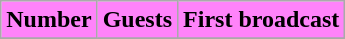<table class="wikitable plainrowheaders">
<tr>
<th scope="col" style="background-color: #FF83FA; color: #000000;">Number</th>
<th scope="col" style="background-color: #FF83FA; color: #000000;">Guests</th>
<th scope="col" style="background-color: #FF83FA; color: #000000;">First broadcast</th>
</tr>
<tr>
</tr>
</table>
